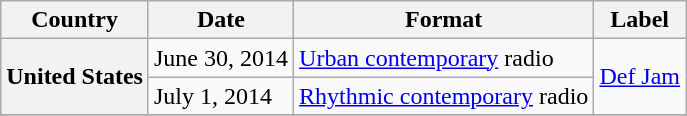<table class="wikitable plainrowheaders">
<tr>
<th scope="col">Country</th>
<th scope="col">Date</th>
<th scope="col">Format</th>
<th scope="col">Label</th>
</tr>
<tr>
<th scope="row" rowspan="2">United States</th>
<td>June 30, 2014</td>
<td><a href='#'>Urban contemporary</a> radio</td>
<td rowspan="2"><a href='#'>Def Jam</a></td>
</tr>
<tr>
<td>July 1, 2014</td>
<td><a href='#'>Rhythmic contemporary</a> radio</td>
</tr>
<tr>
</tr>
</table>
